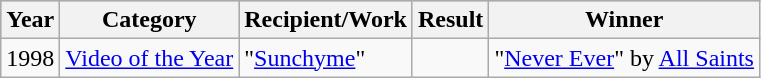<table class="wikitable">
<tr style="background:#b0c4de; text-align:center;">
<th>Year</th>
<th>Category</th>
<th>Recipient/Work</th>
<th>Result</th>
<th>Winner</th>
</tr>
<tr>
<td>1998</td>
<td><a href='#'>Video of the Year</a></td>
<td>"<a href='#'>Sunchyme</a>"</td>
<td></td>
<td>"<a href='#'>Never Ever</a>" by <a href='#'>All Saints</a></td>
</tr>
</table>
